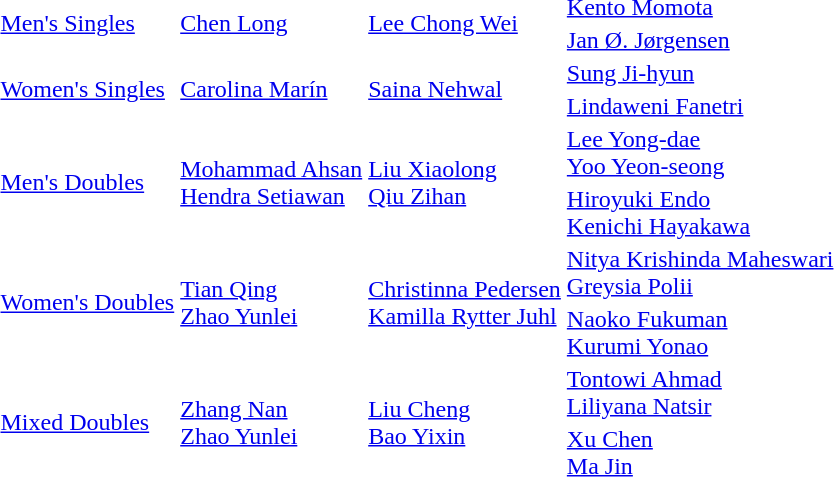<table>
<tr>
<td rowspan=2><a href='#'>Men's Singles</a></td>
<td rowspan=2> <a href='#'>Chen Long</a></td>
<td rowspan=2> <a href='#'>Lee Chong Wei</a></td>
<td> <a href='#'>Kento Momota</a></td>
</tr>
<tr>
<td> <a href='#'>Jan Ø. Jørgensen</a></td>
</tr>
<tr>
<td rowspan=2><a href='#'>Women's Singles</a></td>
<td rowspan=2> <a href='#'>Carolina Marín</a></td>
<td rowspan=2> <a href='#'>Saina Nehwal</a></td>
<td> <a href='#'>Sung Ji-hyun</a></td>
</tr>
<tr>
<td> <a href='#'>Lindaweni Fanetri</a></td>
</tr>
<tr>
<td rowspan=2><a href='#'>Men's Doubles</a></td>
<td rowspan=2> <a href='#'>Mohammad Ahsan</a><br> <a href='#'>Hendra Setiawan</a></td>
<td rowspan=2> <a href='#'>Liu Xiaolong</a><br> <a href='#'>Qiu Zihan</a></td>
<td> <a href='#'>Lee Yong-dae</a><br> <a href='#'>Yoo Yeon-seong</a></td>
</tr>
<tr>
<td> <a href='#'>Hiroyuki Endo</a><br> <a href='#'>Kenichi Hayakawa</a></td>
</tr>
<tr>
<td rowspan=2><a href='#'>Women's Doubles</a></td>
<td rowspan=2> <a href='#'>Tian Qing</a><br> <a href='#'>Zhao Yunlei</a></td>
<td rowspan=2> <a href='#'>Christinna Pedersen</a><br> <a href='#'>Kamilla Rytter Juhl</a></td>
<td> <a href='#'>Nitya Krishinda Maheswari</a><br> <a href='#'>Greysia Polii</a></td>
</tr>
<tr>
<td> <a href='#'>Naoko Fukuman</a><br> <a href='#'>Kurumi Yonao</a></td>
</tr>
<tr>
<td rowspan=2><a href='#'>Mixed Doubles</a></td>
<td rowspan=2> <a href='#'>Zhang Nan</a><br> <a href='#'>Zhao Yunlei</a></td>
<td rowspan=2> <a href='#'>Liu Cheng</a><br> <a href='#'>Bao Yixin</a></td>
<td> <a href='#'>Tontowi Ahmad</a><br> <a href='#'>Liliyana Natsir</a></td>
</tr>
<tr>
<td> <a href='#'>Xu Chen</a><br> <a href='#'>Ma Jin</a></td>
</tr>
</table>
